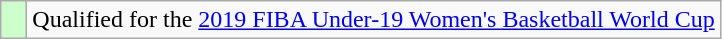<table class="wikitable">
<tr>
<td width=10px bgcolor="#ccffcc"></td>
<td>Qualified for the <a href='#'>2019 FIBA Under-19 Women's Basketball World Cup</a></td>
</tr>
</table>
